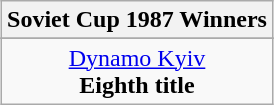<table class="wikitable" style="text-align: center; margin: 0 auto;">
<tr>
<th>Soviet Cup 1987 Winners</th>
</tr>
<tr>
</tr>
<tr>
<td><a href='#'>Dynamo Kyiv</a><br><strong>Eighth title</strong></td>
</tr>
</table>
